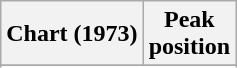<table class="wikitable sortable plainrowheaders" style="text-align:center">
<tr>
<th scope="col">Chart (1973)</th>
<th scope="col">Peak<br> position</th>
</tr>
<tr>
</tr>
<tr>
</tr>
</table>
